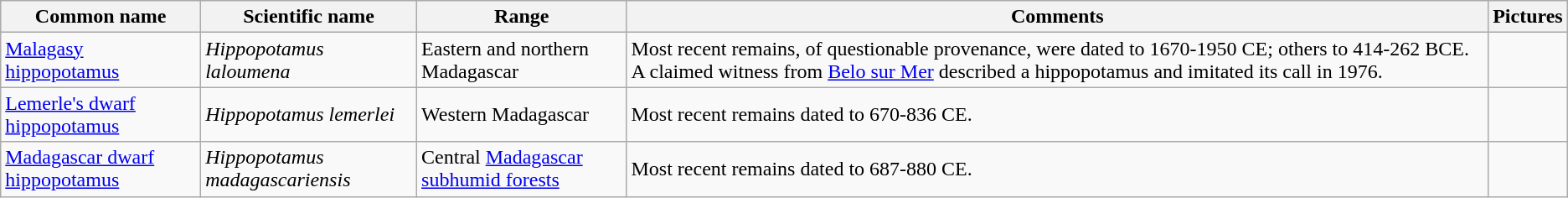<table class="wikitable sortable">
<tr>
<th>Common name</th>
<th>Scientific name</th>
<th>Range</th>
<th class="unsortable">Comments</th>
<th class="unsortable">Pictures</th>
</tr>
<tr>
<td><a href='#'>Malagasy hippopotamus</a></td>
<td><em>Hippopotamus laloumena</em></td>
<td>Eastern and northern Madagascar</td>
<td>Most recent remains, of questionable provenance, were dated to 1670-1950 CE; others to 414-262 BCE. A claimed witness from <a href='#'>Belo sur Mer</a> described a hippopotamus and imitated its call in 1976.</td>
<td></td>
</tr>
<tr>
<td><a href='#'>Lemerle's dwarf hippopotamus</a></td>
<td><em>Hippopotamus lemerlei</em></td>
<td>Western Madagascar</td>
<td>Most recent remains dated to 670-836 CE.</td>
<td></td>
</tr>
<tr>
<td><a href='#'>Madagascar dwarf hippopotamus</a></td>
<td><em>Hippopotamus madagascariensis</em></td>
<td>Central <a href='#'>Madagascar subhumid forests</a></td>
<td>Most recent remains dated to 687-880 CE.</td>
<td></td>
</tr>
</table>
